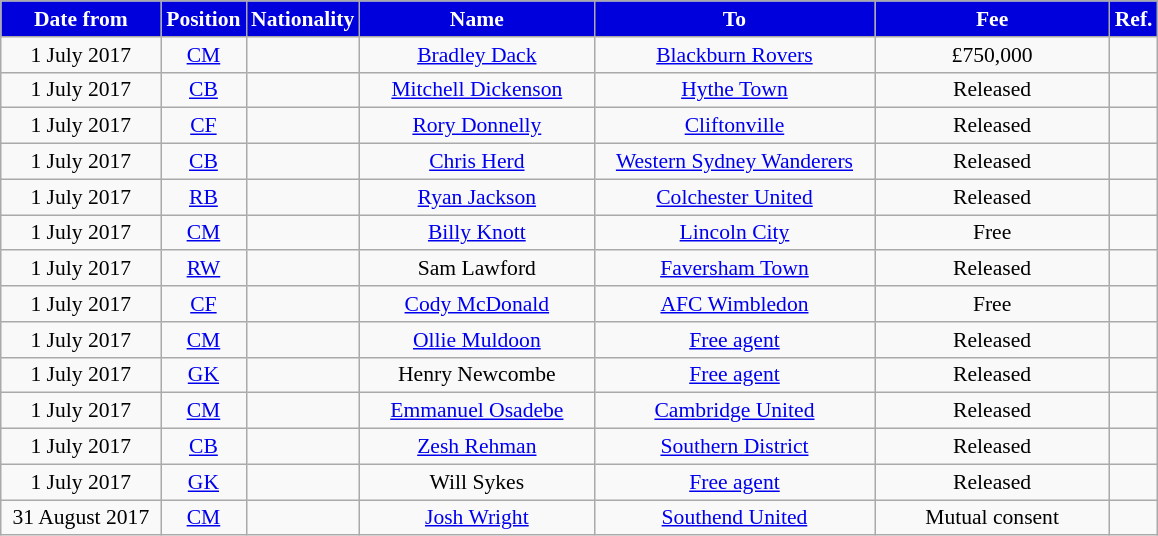<table class="wikitable"  style="text-align:center; font-size:90%; ">
<tr>
<th style="background:#0000DD; color:#FFFFFF; width:100px;">Date from</th>
<th style="background:#0000DD; color:#FFFFFF; width:50px;">Position</th>
<th style="background:#0000DD; color:#FFFFFF; width:50px;">Nationality</th>
<th style="background:#0000DD; color:#FFFFFF; width:150px;">Name</th>
<th style="background:#0000DD; color:#FFFFFF; width:180px;">To</th>
<th style="background:#0000DD; color:#FFFFFF; width:150px;">Fee</th>
<th style="background:#0000DD; color:#FFFFFF; width:25px;">Ref.</th>
</tr>
<tr>
<td>1 July 2017</td>
<td><a href='#'>CM</a></td>
<td></td>
<td><a href='#'>Bradley Dack</a></td>
<td><a href='#'>Blackburn Rovers</a></td>
<td>£750,000</td>
<td></td>
</tr>
<tr>
<td>1 July 2017</td>
<td><a href='#'>CB</a></td>
<td></td>
<td><a href='#'>Mitchell Dickenson</a></td>
<td><a href='#'>Hythe Town</a></td>
<td>Released</td>
<td></td>
</tr>
<tr>
<td>1 July 2017</td>
<td><a href='#'>CF</a></td>
<td></td>
<td><a href='#'>Rory Donnelly</a></td>
<td><a href='#'>Cliftonville</a></td>
<td>Released</td>
<td></td>
</tr>
<tr>
<td>1 July 2017</td>
<td><a href='#'>CB</a></td>
<td></td>
<td><a href='#'>Chris Herd</a></td>
<td><a href='#'>Western Sydney Wanderers</a></td>
<td>Released</td>
<td></td>
</tr>
<tr>
<td>1 July 2017</td>
<td><a href='#'>RB</a></td>
<td></td>
<td><a href='#'>Ryan Jackson</a></td>
<td><a href='#'>Colchester United</a></td>
<td>Released</td>
<td></td>
</tr>
<tr>
<td>1 July 2017</td>
<td><a href='#'>CM</a></td>
<td></td>
<td><a href='#'>Billy Knott</a></td>
<td><a href='#'>Lincoln City</a></td>
<td>Free</td>
<td></td>
</tr>
<tr>
<td>1 July 2017</td>
<td><a href='#'>RW</a></td>
<td></td>
<td>Sam Lawford</td>
<td><a href='#'>Faversham Town</a></td>
<td>Released</td>
<td></td>
</tr>
<tr>
<td>1 July 2017</td>
<td><a href='#'>CF</a></td>
<td></td>
<td><a href='#'>Cody McDonald</a></td>
<td><a href='#'>AFC Wimbledon</a></td>
<td>Free</td>
<td></td>
</tr>
<tr>
<td>1 July 2017</td>
<td><a href='#'>CM</a></td>
<td></td>
<td><a href='#'>Ollie Muldoon</a></td>
<td><a href='#'>Free agent</a></td>
<td>Released</td>
<td></td>
</tr>
<tr>
<td>1 July 2017</td>
<td><a href='#'>GK</a></td>
<td></td>
<td>Henry Newcombe</td>
<td><a href='#'>Free agent</a></td>
<td>Released</td>
<td></td>
</tr>
<tr>
<td>1 July 2017</td>
<td><a href='#'>CM</a></td>
<td></td>
<td><a href='#'>Emmanuel Osadebe</a></td>
<td><a href='#'>Cambridge United</a></td>
<td>Released</td>
<td></td>
</tr>
<tr>
<td>1 July 2017</td>
<td><a href='#'>CB</a></td>
<td></td>
<td><a href='#'>Zesh Rehman</a></td>
<td><a href='#'>Southern District</a></td>
<td>Released</td>
<td></td>
</tr>
<tr>
<td>1 July 2017</td>
<td><a href='#'>GK</a></td>
<td></td>
<td>Will Sykes</td>
<td><a href='#'>Free agent</a></td>
<td>Released</td>
<td></td>
</tr>
<tr>
<td>31 August 2017</td>
<td><a href='#'>CM</a></td>
<td></td>
<td><a href='#'>Josh Wright</a></td>
<td><a href='#'>Southend United</a></td>
<td>Mutual consent</td>
<td></td>
</tr>
</table>
